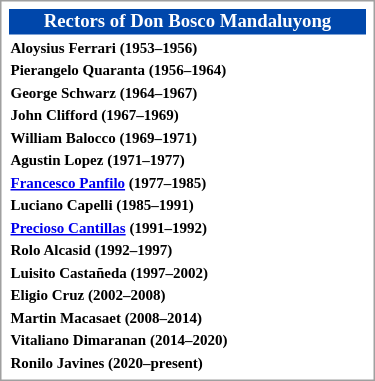<table style="float:right; margin:1em; width:25em; border:1px solid #a0a0a0; padding:3px; font-weight:bold; font-size:x-small;">
<tr>
<th scope="col" style="text-align:center; font-size:125%; background-color:#0047AB; color:white;">Rectors of Don Bosco Mandaluyong</th>
</tr>
<tr>
<td>Aloysius Ferrari (1953–1956)</td>
</tr>
<tr>
<td>Pierangelo Quaranta (1956–1964)</td>
</tr>
<tr>
<td>George Schwarz (1964–1967)</td>
</tr>
<tr>
<td>John Clifford (1967–1969)</td>
</tr>
<tr>
<td>William Balocco (1969–1971)</td>
</tr>
<tr>
<td>Agustin Lopez (1971–1977)</td>
</tr>
<tr>
<td><a href='#'>Francesco Panfilo</a> (1977–1985)</td>
</tr>
<tr>
<td>Luciano Capelli (1985–1991)</td>
</tr>
<tr>
<td><a href='#'>Precioso Cantillas</a> (1991–1992)</td>
</tr>
<tr>
<td>Rolo Alcasid (1992–1997)</td>
</tr>
<tr>
<td>Luisito Castañeda (1997–2002)</td>
</tr>
<tr>
<td>Eligio Cruz (2002–2008)</td>
</tr>
<tr>
<td>Martin Macasaet (2008–2014)</td>
</tr>
<tr>
<td>Vitaliano Dimaranan (2014–2020)</td>
</tr>
<tr>
<td>Ronilo Javines (2020–present)</td>
</tr>
</table>
